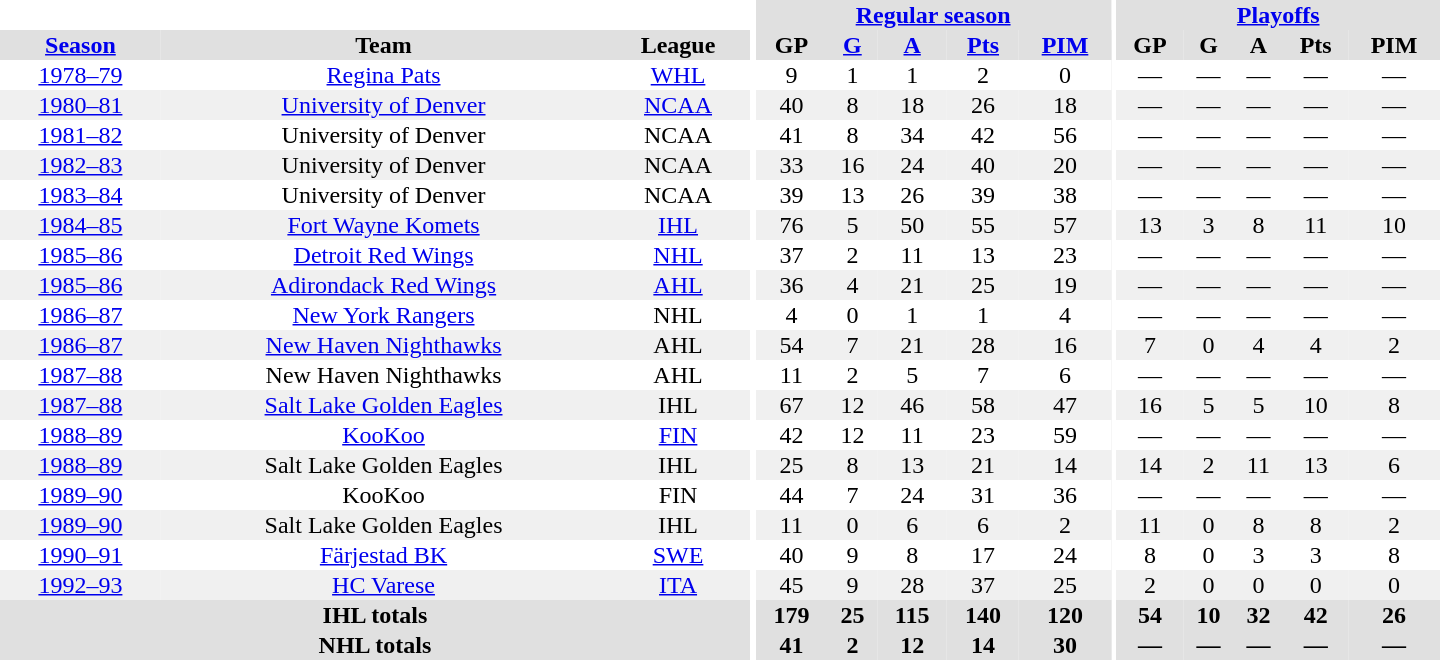<table border="0" cellpadding="1" cellspacing="0" style="text-align:center; width:60em">
<tr bgcolor="#e0e0e0">
<th colspan="3" bgcolor="#ffffff"></th>
<th rowspan="100" bgcolor="#ffffff"></th>
<th colspan="5"><a href='#'>Regular season</a></th>
<th rowspan="100" bgcolor="#ffffff"></th>
<th colspan="5"><a href='#'>Playoffs</a></th>
</tr>
<tr bgcolor="#e0e0e0">
<th><a href='#'>Season</a></th>
<th>Team</th>
<th>League</th>
<th>GP</th>
<th><a href='#'>G</a></th>
<th><a href='#'>A</a></th>
<th><a href='#'>Pts</a></th>
<th><a href='#'>PIM</a></th>
<th>GP</th>
<th>G</th>
<th>A</th>
<th>Pts</th>
<th>PIM</th>
</tr>
<tr>
<td><a href='#'>1978–79</a></td>
<td><a href='#'>Regina Pats</a></td>
<td><a href='#'>WHL</a></td>
<td>9</td>
<td>1</td>
<td>1</td>
<td>2</td>
<td>0</td>
<td>—</td>
<td>—</td>
<td>—</td>
<td>—</td>
<td>—</td>
</tr>
<tr bgcolor="#f0f0f0">
<td><a href='#'>1980–81</a></td>
<td><a href='#'>University of Denver</a></td>
<td><a href='#'>NCAA</a></td>
<td>40</td>
<td>8</td>
<td>18</td>
<td>26</td>
<td>18</td>
<td>—</td>
<td>—</td>
<td>—</td>
<td>—</td>
<td>—</td>
</tr>
<tr>
<td><a href='#'>1981–82</a></td>
<td>University of Denver</td>
<td>NCAA</td>
<td>41</td>
<td>8</td>
<td>34</td>
<td>42</td>
<td>56</td>
<td>—</td>
<td>—</td>
<td>—</td>
<td>—</td>
<td>—</td>
</tr>
<tr bgcolor="#f0f0f0">
<td><a href='#'>1982–83</a></td>
<td>University of Denver</td>
<td>NCAA</td>
<td>33</td>
<td>16</td>
<td>24</td>
<td>40</td>
<td>20</td>
<td>—</td>
<td>—</td>
<td>—</td>
<td>—</td>
<td>—</td>
</tr>
<tr>
<td><a href='#'>1983–84</a></td>
<td>University of Denver</td>
<td>NCAA</td>
<td>39</td>
<td>13</td>
<td>26</td>
<td>39</td>
<td>38</td>
<td>—</td>
<td>—</td>
<td>—</td>
<td>—</td>
<td>—</td>
</tr>
<tr bgcolor="#f0f0f0">
<td><a href='#'>1984–85</a></td>
<td><a href='#'>Fort Wayne Komets</a></td>
<td><a href='#'>IHL</a></td>
<td>76</td>
<td>5</td>
<td>50</td>
<td>55</td>
<td>57</td>
<td>13</td>
<td>3</td>
<td>8</td>
<td>11</td>
<td>10</td>
</tr>
<tr>
<td><a href='#'>1985–86</a></td>
<td><a href='#'>Detroit Red Wings</a></td>
<td><a href='#'>NHL</a></td>
<td>37</td>
<td>2</td>
<td>11</td>
<td>13</td>
<td>23</td>
<td>—</td>
<td>—</td>
<td>—</td>
<td>—</td>
<td>—</td>
</tr>
<tr bgcolor="#f0f0f0">
<td><a href='#'>1985–86</a></td>
<td><a href='#'>Adirondack Red Wings</a></td>
<td><a href='#'>AHL</a></td>
<td>36</td>
<td>4</td>
<td>21</td>
<td>25</td>
<td>19</td>
<td>—</td>
<td>—</td>
<td>—</td>
<td>—</td>
<td>—</td>
</tr>
<tr>
<td><a href='#'>1986–87</a></td>
<td><a href='#'>New York Rangers</a></td>
<td>NHL</td>
<td>4</td>
<td>0</td>
<td>1</td>
<td>1</td>
<td>4</td>
<td>—</td>
<td>—</td>
<td>—</td>
<td>—</td>
<td>—</td>
</tr>
<tr bgcolor="#f0f0f0">
<td><a href='#'>1986–87</a></td>
<td><a href='#'>New Haven Nighthawks</a></td>
<td>AHL</td>
<td>54</td>
<td>7</td>
<td>21</td>
<td>28</td>
<td>16</td>
<td>7</td>
<td>0</td>
<td>4</td>
<td>4</td>
<td>2</td>
</tr>
<tr>
<td><a href='#'>1987–88</a></td>
<td>New Haven Nighthawks</td>
<td>AHL</td>
<td>11</td>
<td>2</td>
<td>5</td>
<td>7</td>
<td>6</td>
<td>—</td>
<td>—</td>
<td>—</td>
<td>—</td>
<td>—</td>
</tr>
<tr bgcolor="#f0f0f0">
<td><a href='#'>1987–88</a></td>
<td><a href='#'>Salt Lake Golden Eagles</a></td>
<td>IHL</td>
<td>67</td>
<td>12</td>
<td>46</td>
<td>58</td>
<td>47</td>
<td>16</td>
<td>5</td>
<td>5</td>
<td>10</td>
<td>8</td>
</tr>
<tr>
<td><a href='#'>1988–89</a></td>
<td><a href='#'>KooKoo</a></td>
<td><a href='#'>FIN</a></td>
<td>42</td>
<td>12</td>
<td>11</td>
<td>23</td>
<td>59</td>
<td>—</td>
<td>—</td>
<td>—</td>
<td>—</td>
<td>—</td>
</tr>
<tr bgcolor="#f0f0f0">
<td><a href='#'>1988–89</a></td>
<td>Salt Lake Golden Eagles</td>
<td>IHL</td>
<td>25</td>
<td>8</td>
<td>13</td>
<td>21</td>
<td>14</td>
<td>14</td>
<td>2</td>
<td>11</td>
<td>13</td>
<td>6</td>
</tr>
<tr>
<td><a href='#'>1989–90</a></td>
<td>KooKoo</td>
<td>FIN</td>
<td>44</td>
<td>7</td>
<td>24</td>
<td>31</td>
<td>36</td>
<td>—</td>
<td>—</td>
<td>—</td>
<td>—</td>
<td>—</td>
</tr>
<tr bgcolor="#f0f0f0">
<td><a href='#'>1989–90</a></td>
<td>Salt Lake Golden Eagles</td>
<td>IHL</td>
<td>11</td>
<td>0</td>
<td>6</td>
<td>6</td>
<td>2</td>
<td>11</td>
<td>0</td>
<td>8</td>
<td>8</td>
<td>2</td>
</tr>
<tr>
<td><a href='#'>1990–91</a></td>
<td><a href='#'>Färjestad BK</a></td>
<td><a href='#'>SWE</a></td>
<td>40</td>
<td>9</td>
<td>8</td>
<td>17</td>
<td>24</td>
<td>8</td>
<td>0</td>
<td>3</td>
<td>3</td>
<td>8</td>
</tr>
<tr bgcolor="#f0f0f0">
<td><a href='#'>1992–93</a></td>
<td><a href='#'>HC Varese</a></td>
<td><a href='#'>ITA</a></td>
<td>45</td>
<td>9</td>
<td>28</td>
<td>37</td>
<td>25</td>
<td>2</td>
<td>0</td>
<td>0</td>
<td>0</td>
<td>0</td>
</tr>
<tr bgcolor="#e0e0e0">
<th colspan="3">IHL totals</th>
<th>179</th>
<th>25</th>
<th>115</th>
<th>140</th>
<th>120</th>
<th>54</th>
<th>10</th>
<th>32</th>
<th>42</th>
<th>26</th>
</tr>
<tr bgcolor="#e0e0e0">
<th colspan="3">NHL totals</th>
<th>41</th>
<th>2</th>
<th>12</th>
<th>14</th>
<th>30</th>
<th>—</th>
<th>—</th>
<th>—</th>
<th>—</th>
<th>—</th>
</tr>
</table>
